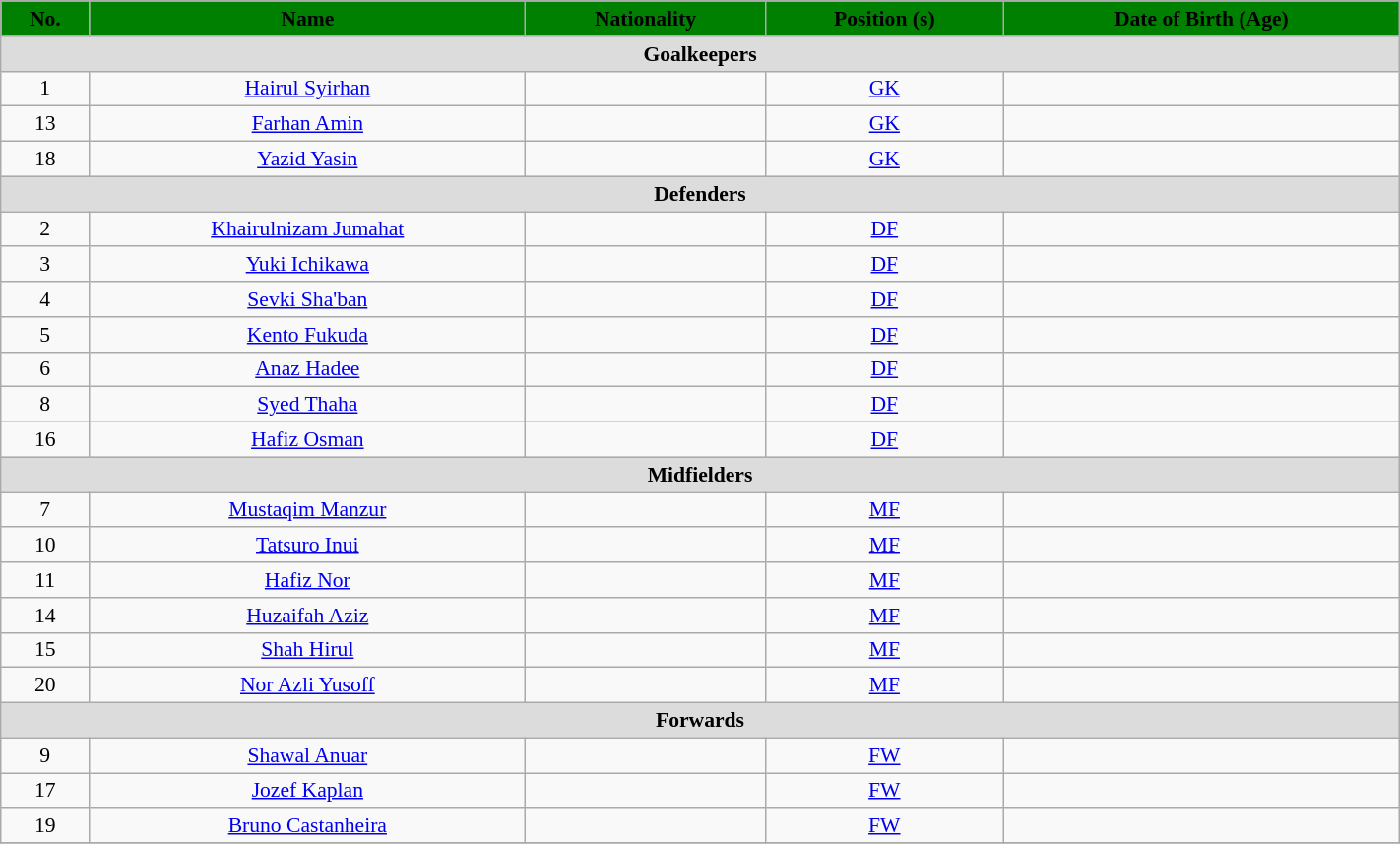<table class="wikitable" style="text-align:center; font-size:90%; width:75%;">
<tr>
<th style="background:#008000; color:black; text-align:center;">No.</th>
<th style="background:#008000; color:black; text-align:center;">Name</th>
<th style="background:#008000; color:black; text-align:center;">Nationality</th>
<th style="background:#008000; color:black; text-align:center;">Position (s)</th>
<th style="background:#008000; color:black; text-align:center;">Date of Birth (Age)</th>
</tr>
<tr>
<th colspan="6" style="background:#dcdcdc; text-align:center;">Goalkeepers</th>
</tr>
<tr>
<td>1</td>
<td><a href='#'>Hairul Syirhan</a></td>
<td></td>
<td><a href='#'>GK</a></td>
<td></td>
</tr>
<tr>
<td>13</td>
<td><a href='#'>Farhan Amin</a></td>
<td></td>
<td><a href='#'>GK</a></td>
<td></td>
</tr>
<tr>
<td>18</td>
<td><a href='#'>Yazid Yasin</a></td>
<td></td>
<td><a href='#'>GK</a></td>
<td></td>
</tr>
<tr>
<th colspan="6" style="background:#dcdcdc; text-align:center;">Defenders</th>
</tr>
<tr>
<td>2</td>
<td><a href='#'>Khairulnizam Jumahat</a></td>
<td></td>
<td><a href='#'>DF</a></td>
<td></td>
</tr>
<tr>
<td>3</td>
<td><a href='#'>Yuki Ichikawa</a></td>
<td></td>
<td><a href='#'>DF</a></td>
<td></td>
</tr>
<tr>
<td>4</td>
<td><a href='#'>Sevki Sha'ban</a></td>
<td></td>
<td><a href='#'>DF</a></td>
<td></td>
</tr>
<tr>
<td>5</td>
<td><a href='#'>Kento Fukuda</a></td>
<td></td>
<td><a href='#'>DF</a></td>
<td></td>
</tr>
<tr>
<td>6</td>
<td><a href='#'>Anaz Hadee</a></td>
<td></td>
<td><a href='#'>DF</a></td>
<td></td>
</tr>
<tr>
<td>8</td>
<td><a href='#'>Syed Thaha</a></td>
<td></td>
<td><a href='#'>DF</a></td>
<td></td>
</tr>
<tr>
<td>16</td>
<td><a href='#'>Hafiz Osman</a></td>
<td></td>
<td><a href='#'>DF</a></td>
<td></td>
</tr>
<tr>
<th colspan="6" style="background:#dcdcdc; text-align:center;">Midfielders</th>
</tr>
<tr>
<td>7</td>
<td><a href='#'>Mustaqim Manzur</a></td>
<td></td>
<td><a href='#'>MF</a></td>
<td></td>
</tr>
<tr>
<td>10</td>
<td><a href='#'>Tatsuro Inui</a></td>
<td></td>
<td><a href='#'>MF</a></td>
<td></td>
</tr>
<tr>
<td>11</td>
<td><a href='#'>Hafiz Nor</a></td>
<td></td>
<td><a href='#'>MF</a></td>
<td></td>
</tr>
<tr>
<td>14</td>
<td><a href='#'>Huzaifah Aziz</a></td>
<td></td>
<td><a href='#'>MF</a></td>
<td></td>
</tr>
<tr>
<td>15</td>
<td><a href='#'>Shah Hirul</a></td>
<td></td>
<td><a href='#'>MF</a></td>
<td></td>
</tr>
<tr>
<td>20</td>
<td><a href='#'>Nor Azli Yusoff</a></td>
<td></td>
<td><a href='#'>MF</a></td>
<td></td>
</tr>
<tr>
<th colspan="6" style="background:#dcdcdc; text-align:center;">Forwards</th>
</tr>
<tr>
<td>9</td>
<td><a href='#'>Shawal Anuar</a></td>
<td></td>
<td><a href='#'>FW</a></td>
<td></td>
</tr>
<tr>
<td>17</td>
<td><a href='#'>Jozef Kaplan</a></td>
<td></td>
<td><a href='#'>FW</a></td>
<td></td>
</tr>
<tr>
<td>19</td>
<td><a href='#'>Bruno Castanheira</a></td>
<td></td>
<td><a href='#'>FW</a></td>
<td></td>
</tr>
<tr>
</tr>
</table>
